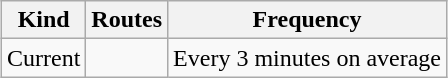<table class="wikitable" style="margin:1em auto;">
<tr>
<th>Kind</th>
<th>Routes</th>
<th>Frequency</th>
</tr>
<tr>
<td>Current</td>
<td></td>
<td>Every 3 minutes on average</td>
</tr>
</table>
